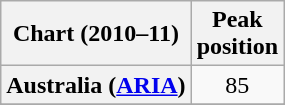<table class="wikitable sortable plainrowheaders">
<tr>
<th>Chart (2010–11)</th>
<th>Peak<br>position</th>
</tr>
<tr>
<th scope="row">Australia (<a href='#'>ARIA</a>)</th>
<td style="text-align:center;">85</td>
</tr>
<tr>
</tr>
<tr>
</tr>
<tr>
</tr>
<tr>
</tr>
<tr>
</tr>
<tr>
</tr>
<tr>
</tr>
</table>
